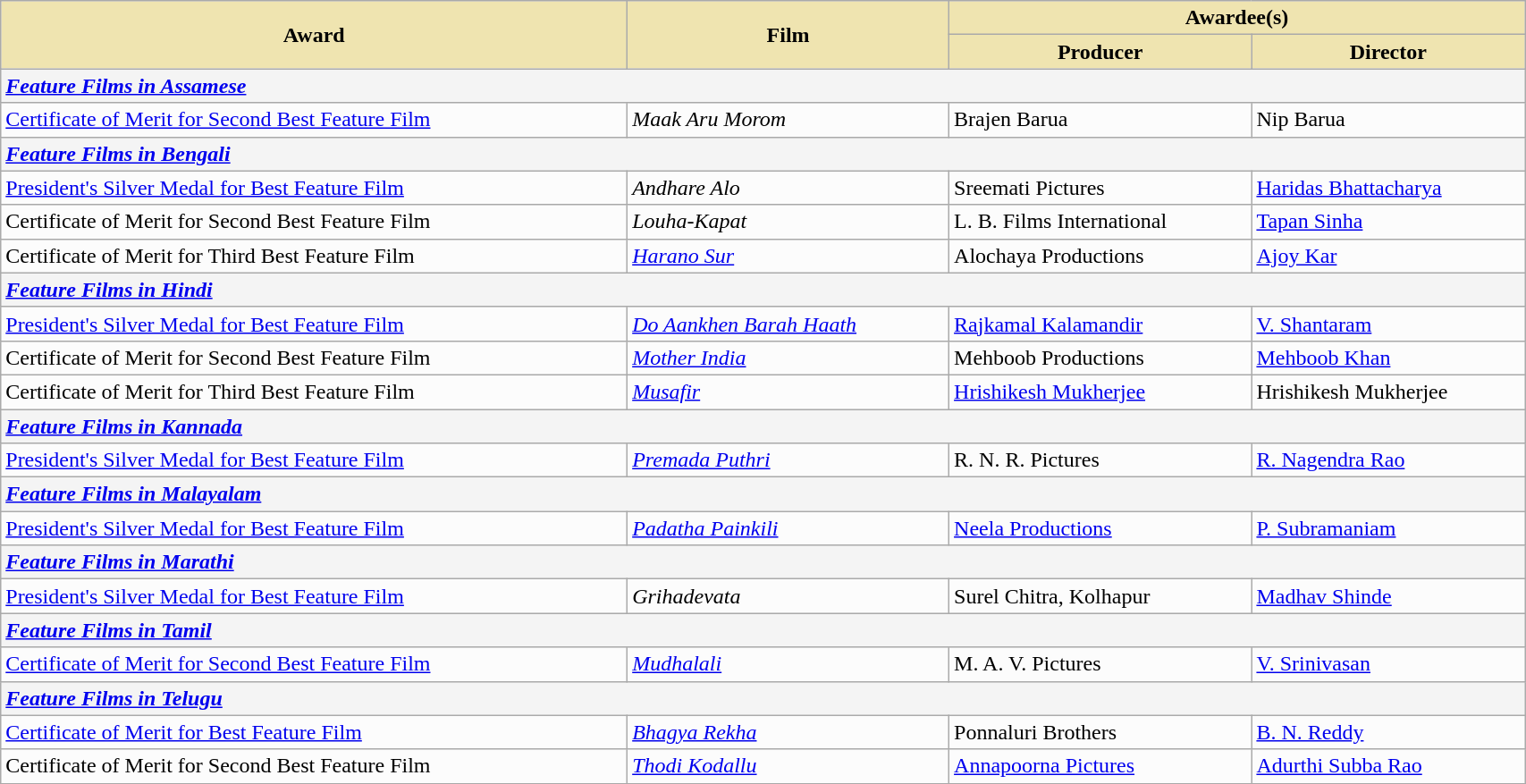<table class="wikitable sortable" style="width:90%">
<tr>
<th scope="col" rowspan="2" style="background-color:#EFE4B0;width:37%">Award</th>
<th scope="col" rowspan="2" style="background-color:#EFE4B0;width:19%">Film</th>
<th scope="col" colspan="2" style="background-color:#EFE4B0;width:34%">Awardee(s)</th>
</tr>
<tr>
<th scope="col" style="background-color:#EFE4B0;">Producer</th>
<th scope="col" style="background-color:#EFE4B0;">Director</th>
</tr>
<tr style="background-color:#F4F4F4">
<td colspan="4"><strong><em><a href='#'>Feature Films in Assamese</a></em></strong></td>
</tr>
<tr style="background-color:#FCFCFC">
<td><a href='#'>Certificate of Merit for Second Best Feature Film</a></td>
<td><em>Maak Aru Morom</em></td>
<td>Brajen Barua</td>
<td>Nip Barua</td>
</tr>
<tr style="background-color:#F4F4F4">
<td colspan="4"><strong><em><a href='#'>Feature Films in Bengali</a></em></strong></td>
</tr>
<tr style="background-color:#FCFCFC">
<td><a href='#'>President's Silver Medal for Best Feature Film</a></td>
<td><em>Andhare Alo</em></td>
<td>Sreemati Pictures</td>
<td><a href='#'>Haridas Bhattacharya</a></td>
</tr>
<tr style="background-color:#FCFCFC">
<td>Certificate of Merit for Second Best Feature Film</td>
<td><em>Louha-Kapat</em></td>
<td>L. B. Films International</td>
<td><a href='#'>Tapan Sinha</a></td>
</tr>
<tr style="background-color:#FCFCFC">
<td>Certificate of Merit for Third Best Feature Film</td>
<td><em><a href='#'>Harano Sur</a></em></td>
<td>Alochaya Productions</td>
<td><a href='#'>Ajoy Kar</a></td>
</tr>
<tr style="background-color:#F4F4F4">
<td colspan="4"><strong><em><a href='#'>Feature Films in Hindi</a></em></strong></td>
</tr>
<tr style="background-color:#FCFCFC">
<td><a href='#'>President's Silver Medal for Best Feature Film</a></td>
<td><em><a href='#'>Do Aankhen Barah Haath</a></em></td>
<td><a href='#'>Rajkamal Kalamandir</a></td>
<td><a href='#'>V. Shantaram</a></td>
</tr>
<tr style="background-color:#FCFCFC">
<td>Certificate of Merit for Second Best Feature Film</td>
<td><em><a href='#'>Mother India</a></em></td>
<td>Mehboob Productions</td>
<td><a href='#'>Mehboob Khan</a></td>
</tr>
<tr style="background-color:#FCFCFC">
<td>Certificate of Merit for Third Best Feature Film</td>
<td><em><a href='#'>Musafir</a></em></td>
<td><a href='#'>Hrishikesh Mukherjee</a></td>
<td>Hrishikesh Mukherjee</td>
</tr>
<tr style="background-color:#F4F4F4">
<td colspan="4"><strong><em><a href='#'>Feature Films in Kannada</a></em></strong></td>
</tr>
<tr style="background-color:#FCFCFC">
<td><a href='#'>President's Silver Medal for Best Feature Film</a></td>
<td><em><a href='#'>Premada Puthri</a></em></td>
<td>R. N. R. Pictures</td>
<td><a href='#'>R. Nagendra Rao</a></td>
</tr>
<tr style="background-color:#F4F4F4">
<td colspan="4"><strong><em><a href='#'>Feature Films in Malayalam</a></em></strong></td>
</tr>
<tr style="background-color:#FCFCFC">
<td><a href='#'>President's Silver Medal for Best Feature Film</a></td>
<td><em><a href='#'>Padatha Painkili</a></em></td>
<td><a href='#'>Neela Productions</a></td>
<td><a href='#'>P. Subramaniam</a></td>
</tr>
<tr style="background-color:#F4F4F4">
<td colspan="4"><strong><em><a href='#'>Feature Films in Marathi</a></em></strong></td>
</tr>
<tr style="background-color:#FCFCFC">
<td><a href='#'>President's Silver Medal for Best Feature Film</a></td>
<td><em>Grihadevata</em></td>
<td>Surel Chitra, Kolhapur</td>
<td><a href='#'>Madhav Shinde</a></td>
</tr>
<tr style="background-color:#F4F4F4">
<td colspan="4"><strong><em><a href='#'>Feature Films in Tamil</a></em></strong></td>
</tr>
<tr style="background-color:#FCFCFC">
<td><a href='#'>Certificate of Merit for Second Best Feature Film</a></td>
<td><em><a href='#'>Mudhalali</a></em></td>
<td>M. A. V. Pictures</td>
<td><a href='#'>V. Srinivasan</a></td>
</tr>
<tr style="background-color:#F4F4F4">
<td colspan="4"><strong><em><a href='#'>Feature Films in Telugu</a></em></strong></td>
</tr>
<tr style="background-color:#FCFCFC">
<td><a href='#'>Certificate of Merit for Best Feature Film</a></td>
<td><em><a href='#'>Bhagya Rekha</a></em></td>
<td>Ponnaluri Brothers</td>
<td><a href='#'>B. N. Reddy</a></td>
</tr>
<tr style="background-color:#FCFCFC">
<td>Certificate of Merit for Second Best Feature Film</td>
<td><em><a href='#'>Thodi Kodallu</a></em></td>
<td><a href='#'>Annapoorna Pictures</a></td>
<td><a href='#'>Adurthi Subba Rao</a></td>
</tr>
</table>
